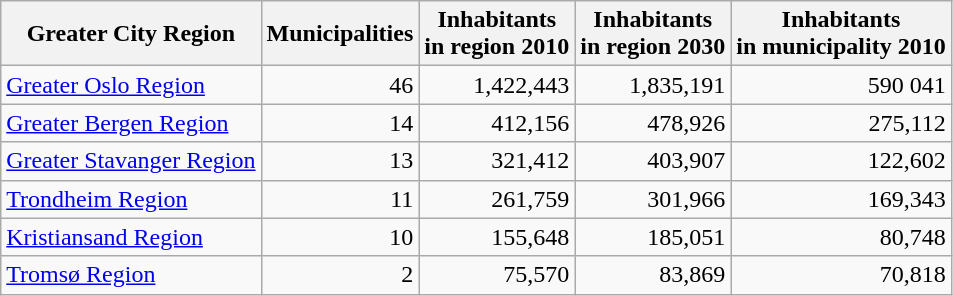<table class="wikitable sortable">
<tr>
<th>Greater City Region</th>
<th>Municipalities</th>
<th>Inhabitants<br>in region 2010</th>
<th>Inhabitants<br>in region 2030</th>
<th>Inhabitants<br>in municipality 2010</th>
</tr>
<tr>
<td><a href='#'>Greater Oslo Region</a></td>
<td style="text-align:right;">46</td>
<td style="text-align:right;">1,422,443</td>
<td style="text-align:right;">1,835,191</td>
<td style="text-align:right;">590 041</td>
</tr>
<tr>
<td><a href='#'>Greater Bergen Region</a></td>
<td style="text-align:right;">14</td>
<td style="text-align:right;">412,156</td>
<td style="text-align:right;">478,926</td>
<td style="text-align:right;">275,112</td>
</tr>
<tr>
<td><a href='#'>Greater Stavanger Region</a></td>
<td style="text-align:right;">13</td>
<td style="text-align:right;">321,412</td>
<td style="text-align:right;">403,907</td>
<td style="text-align:right;">122,602</td>
</tr>
<tr>
<td><a href='#'>Trondheim Region</a></td>
<td style="text-align:right;">11</td>
<td style="text-align:right;">261,759</td>
<td style="text-align:right;">301,966</td>
<td style="text-align:right;">169,343</td>
</tr>
<tr>
<td><a href='#'>Kristiansand Region</a></td>
<td style="text-align:right;">10</td>
<td style="text-align:right;">155,648</td>
<td style="text-align:right;">185,051</td>
<td style="text-align:right;">80,748</td>
</tr>
<tr>
<td><a href='#'>Tromsø Region</a></td>
<td style="text-align:right;">2</td>
<td style="text-align:right;">75,570</td>
<td style="text-align:right;">83,869</td>
<td style="text-align:right;">70,818</td>
</tr>
</table>
